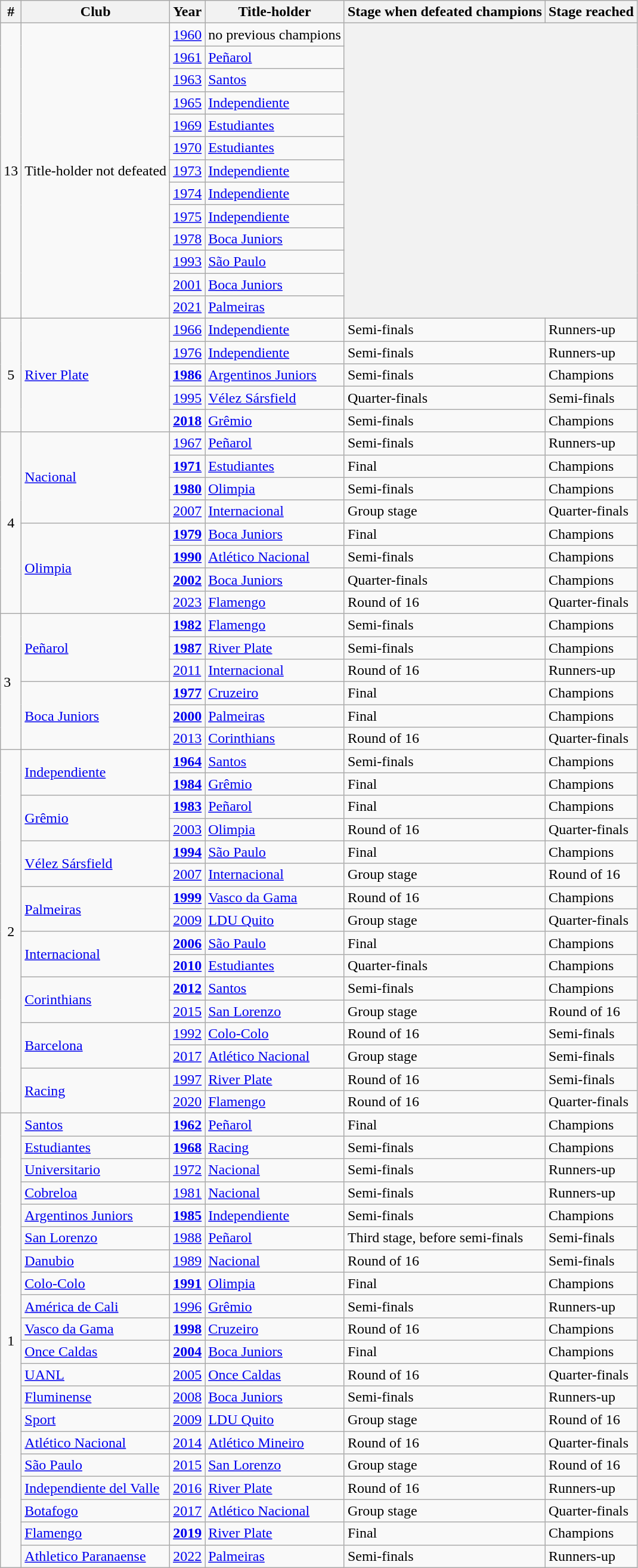<table class="wikitable plainrowheaders sortable">
<tr>
<th scope="col">#</th>
<th scope="col">Club</th>
<th scope="col">Year</th>
<th scope="col">Title-holder</th>
<th scope="col">Stage when defeated champions</th>
<th scope="col">Stage reached</th>
</tr>
<tr>
<td rowspan=13 style="text-align: center">13</td>
<td rowspan=13>Title-holder not defeated</td>
<td><a href='#'>1960</a></td>
<td>no previous champions</td>
<th rowspan=13 colspan=2></th>
</tr>
<tr>
<td><a href='#'>1961</a></td>
<td><a href='#'>Peñarol</a></td>
</tr>
<tr>
<td><a href='#'>1963</a></td>
<td><a href='#'>Santos</a></td>
</tr>
<tr>
<td><a href='#'>1965</a></td>
<td><a href='#'>Independiente</a></td>
</tr>
<tr>
<td><a href='#'>1969</a></td>
<td><a href='#'>Estudiantes</a></td>
</tr>
<tr>
<td><a href='#'>1970</a></td>
<td><a href='#'>Estudiantes</a></td>
</tr>
<tr>
<td><a href='#'>1973</a></td>
<td><a href='#'>Independiente</a></td>
</tr>
<tr>
<td><a href='#'>1974</a></td>
<td><a href='#'>Independiente</a></td>
</tr>
<tr>
<td><a href='#'>1975</a></td>
<td><a href='#'>Independiente</a></td>
</tr>
<tr>
<td><a href='#'>1978</a></td>
<td><a href='#'>Boca Juniors</a></td>
</tr>
<tr>
<td><a href='#'>1993</a></td>
<td><a href='#'>São Paulo</a></td>
</tr>
<tr>
<td><a href='#'>2001</a></td>
<td><a href='#'>Boca Juniors</a></td>
</tr>
<tr>
<td><a href='#'>2021</a></td>
<td><a href='#'>Palmeiras</a></td>
</tr>
<tr>
<td rowspan=5 style="text-align: center">5</td>
<td rowspan=5> <a href='#'>River Plate</a></td>
<td><a href='#'>1966</a></td>
<td><a href='#'>Independiente</a></td>
<td>Semi-finals</td>
<td>Runners-up</td>
</tr>
<tr>
<td><a href='#'>1976</a></td>
<td><a href='#'>Independiente</a></td>
<td>Semi-finals</td>
<td>Runners-up</td>
</tr>
<tr>
<td><strong><a href='#'>1986</a></strong></td>
<td><a href='#'>Argentinos Juniors</a></td>
<td>Semi-finals</td>
<td>Champions</td>
</tr>
<tr>
<td><a href='#'>1995</a></td>
<td><a href='#'>Vélez Sársfield</a></td>
<td>Quarter-finals</td>
<td>Semi-finals</td>
</tr>
<tr>
<td><strong><a href='#'>2018</a></strong></td>
<td><a href='#'>Grêmio</a></td>
<td>Semi-finals</td>
<td>Champions</td>
</tr>
<tr>
<td rowspan="8" style="text-align: center">4</td>
<td rowspan=4> <a href='#'>Nacional</a></td>
<td><a href='#'>1967</a></td>
<td><a href='#'>Peñarol</a></td>
<td>Semi-finals</td>
<td>Runners-up</td>
</tr>
<tr>
<td><strong><a href='#'>1971</a></strong></td>
<td><a href='#'>Estudiantes</a></td>
<td>Final</td>
<td>Champions</td>
</tr>
<tr>
<td><strong><a href='#'>1980</a></strong></td>
<td><a href='#'>Olimpia</a></td>
<td>Semi-finals</td>
<td>Champions</td>
</tr>
<tr>
<td><a href='#'>2007</a></td>
<td><a href='#'>Internacional</a></td>
<td>Group stage</td>
<td>Quarter-finals</td>
</tr>
<tr>
<td rowspan="4"> <a href='#'>Olimpia</a></td>
<td><strong><a href='#'>1979</a></strong></td>
<td><a href='#'>Boca Juniors</a></td>
<td>Final</td>
<td>Champions</td>
</tr>
<tr>
<td><strong><a href='#'>1990</a></strong></td>
<td><a href='#'>Atlético Nacional</a></td>
<td>Semi-finals</td>
<td>Champions</td>
</tr>
<tr>
<td><strong><a href='#'>2002</a></strong></td>
<td><a href='#'>Boca Juniors</a></td>
<td>Quarter-finals</td>
<td>Champions</td>
</tr>
<tr>
<td><a href='#'>2023</a></td>
<td><a href='#'>Flamengo</a></td>
<td>Round of 16</td>
<td>Quarter-finals</td>
</tr>
<tr>
<td rowspan="6">3</td>
<td rowspan="3"> <a href='#'>Peñarol</a></td>
<td><strong><a href='#'>1982</a></strong></td>
<td><a href='#'>Flamengo</a></td>
<td>Semi-finals</td>
<td>Champions</td>
</tr>
<tr>
<td><strong><a href='#'>1987</a></strong></td>
<td><a href='#'>River Plate</a></td>
<td>Semi-finals</td>
<td>Champions</td>
</tr>
<tr>
<td><a href='#'>2011</a></td>
<td><a href='#'>Internacional</a></td>
<td>Round of 16</td>
<td>Runners-up</td>
</tr>
<tr>
<td rowspan=3> <a href='#'>Boca Juniors</a></td>
<td><strong><a href='#'>1977</a></strong></td>
<td><a href='#'>Cruzeiro</a></td>
<td>Final</td>
<td>Champions</td>
</tr>
<tr>
<td><strong><a href='#'>2000</a></strong></td>
<td><a href='#'>Palmeiras</a></td>
<td>Final</td>
<td>Champions</td>
</tr>
<tr>
<td><a href='#'>2013</a></td>
<td><a href='#'>Corinthians</a></td>
<td>Round of 16</td>
<td>Quarter-finals</td>
</tr>
<tr>
<td rowspan=16 style="text-align: center">2</td>
<td rowspan=2> <a href='#'>Independiente</a></td>
<td><strong><a href='#'>1964</a></strong></td>
<td><a href='#'>Santos</a></td>
<td>Semi-finals</td>
<td>Champions</td>
</tr>
<tr>
<td><strong><a href='#'>1984</a></strong></td>
<td><a href='#'>Grêmio</a></td>
<td>Final</td>
<td>Champions</td>
</tr>
<tr>
<td rowspan=2> <a href='#'>Grêmio</a></td>
<td><strong><a href='#'>1983</a></strong></td>
<td><a href='#'>Peñarol</a></td>
<td>Final</td>
<td>Champions</td>
</tr>
<tr>
<td><a href='#'>2003</a></td>
<td><a href='#'>Olimpia</a></td>
<td>Round of 16</td>
<td>Quarter-finals</td>
</tr>
<tr>
<td rowspan=2> <a href='#'>Vélez Sársfield</a></td>
<td><strong><a href='#'>1994</a></strong></td>
<td><a href='#'>São Paulo</a></td>
<td>Final</td>
<td>Champions</td>
</tr>
<tr>
<td><a href='#'>2007</a></td>
<td><a href='#'>Internacional</a></td>
<td>Group stage</td>
<td>Round of 16</td>
</tr>
<tr>
<td rowspan=2> <a href='#'>Palmeiras</a></td>
<td><strong><a href='#'>1999</a></strong></td>
<td><a href='#'>Vasco da Gama</a></td>
<td>Round of 16</td>
<td>Champions</td>
</tr>
<tr>
<td><a href='#'>2009</a></td>
<td><a href='#'>LDU Quito</a></td>
<td>Group stage</td>
<td>Quarter-finals</td>
</tr>
<tr>
<td rowspan=2> <a href='#'>Internacional</a></td>
<td><strong><a href='#'>2006</a></strong></td>
<td><a href='#'>São Paulo</a></td>
<td>Final</td>
<td>Champions</td>
</tr>
<tr>
<td><strong><a href='#'>2010</a></strong></td>
<td><a href='#'>Estudiantes</a></td>
<td>Quarter-finals</td>
<td>Champions</td>
</tr>
<tr>
<td rowspan=2> <a href='#'>Corinthians</a></td>
<td><strong><a href='#'>2012</a></strong></td>
<td><a href='#'>Santos</a></td>
<td>Semi-finals</td>
<td>Champions</td>
</tr>
<tr>
<td><a href='#'>2015</a></td>
<td><a href='#'>San Lorenzo</a></td>
<td>Group stage</td>
<td>Round of 16</td>
</tr>
<tr>
<td rowspan=2> <a href='#'>Barcelona</a></td>
<td><a href='#'>1992</a></td>
<td><a href='#'>Colo-Colo</a></td>
<td>Round of 16</td>
<td>Semi-finals</td>
</tr>
<tr>
<td><a href='#'>2017</a></td>
<td><a href='#'>Atlético Nacional</a></td>
<td>Group stage</td>
<td>Semi-finals</td>
</tr>
<tr>
<td rowspan=2> <a href='#'>Racing</a></td>
<td><a href='#'>1997</a></td>
<td><a href='#'>River Plate</a></td>
<td>Round of 16</td>
<td>Semi-finals</td>
</tr>
<tr>
<td><a href='#'>2020</a></td>
<td><a href='#'>Flamengo</a></td>
<td>Round of 16</td>
<td>Quarter-finals</td>
</tr>
<tr>
<td rowspan="20" style="text-align: center">1</td>
<td> <a href='#'>Santos</a></td>
<td><strong><a href='#'>1962</a></strong></td>
<td><a href='#'>Peñarol</a></td>
<td>Final</td>
<td>Champions</td>
</tr>
<tr>
<td> <a href='#'>Estudiantes</a></td>
<td><strong><a href='#'>1968</a></strong></td>
<td><a href='#'>Racing</a></td>
<td>Semi-finals</td>
<td>Champions</td>
</tr>
<tr>
<td> <a href='#'>Universitario</a></td>
<td><a href='#'>1972</a></td>
<td><a href='#'>Nacional</a></td>
<td>Semi-finals</td>
<td>Runners-up</td>
</tr>
<tr>
<td> <a href='#'>Cobreloa</a></td>
<td><a href='#'>1981</a></td>
<td><a href='#'>Nacional</a></td>
<td>Semi-finals</td>
<td>Runners-up</td>
</tr>
<tr>
<td> <a href='#'>Argentinos Juniors</a></td>
<td><strong><a href='#'>1985</a></strong></td>
<td><a href='#'>Independiente</a></td>
<td>Semi-finals</td>
<td>Champions</td>
</tr>
<tr>
<td> <a href='#'>San Lorenzo</a></td>
<td><a href='#'>1988</a></td>
<td><a href='#'>Peñarol</a></td>
<td>Third stage, before semi-finals</td>
<td>Semi-finals</td>
</tr>
<tr>
<td> <a href='#'>Danubio</a></td>
<td><a href='#'>1989</a></td>
<td><a href='#'>Nacional</a></td>
<td>Round of 16</td>
<td>Semi-finals</td>
</tr>
<tr>
<td> <a href='#'>Colo-Colo</a></td>
<td><strong><a href='#'>1991</a></strong></td>
<td><a href='#'>Olimpia</a></td>
<td>Final</td>
<td>Champions</td>
</tr>
<tr>
<td> <a href='#'>América de Cali</a></td>
<td><a href='#'>1996</a></td>
<td><a href='#'>Grêmio</a></td>
<td>Semi-finals</td>
<td>Runners-up</td>
</tr>
<tr>
<td> <a href='#'>Vasco da Gama</a></td>
<td><strong><a href='#'>1998</a></strong></td>
<td><a href='#'>Cruzeiro</a></td>
<td>Round of 16</td>
<td>Champions</td>
</tr>
<tr>
<td> <a href='#'>Once Caldas</a></td>
<td><strong><a href='#'>2004</a></strong></td>
<td><a href='#'>Boca Juniors</a></td>
<td>Final</td>
<td>Champions</td>
</tr>
<tr>
<td> <a href='#'>UANL</a></td>
<td><a href='#'>2005</a></td>
<td><a href='#'>Once Caldas</a></td>
<td>Round of 16</td>
<td>Quarter-finals</td>
</tr>
<tr>
<td> <a href='#'>Fluminense</a></td>
<td><a href='#'>2008</a></td>
<td><a href='#'>Boca Juniors</a></td>
<td>Semi-finals</td>
<td>Runners-up</td>
</tr>
<tr>
<td> <a href='#'>Sport</a></td>
<td><a href='#'>2009</a></td>
<td><a href='#'>LDU Quito</a></td>
<td>Group stage</td>
<td>Round of 16</td>
</tr>
<tr>
<td> <a href='#'>Atlético Nacional</a></td>
<td><a href='#'>2014</a></td>
<td><a href='#'>Atlético Mineiro</a></td>
<td>Round of 16</td>
<td>Quarter-finals</td>
</tr>
<tr>
<td> <a href='#'>São Paulo</a></td>
<td><a href='#'>2015</a></td>
<td><a href='#'>San Lorenzo</a></td>
<td>Group stage</td>
<td>Round of 16</td>
</tr>
<tr>
<td> <a href='#'>Independiente del Valle</a></td>
<td><a href='#'>2016</a></td>
<td><a href='#'>River Plate</a></td>
<td>Round of 16</td>
<td>Runners-up</td>
</tr>
<tr>
<td> <a href='#'>Botafogo</a></td>
<td><a href='#'>2017</a></td>
<td><a href='#'>Atlético Nacional</a></td>
<td>Group stage</td>
<td>Quarter-finals</td>
</tr>
<tr>
<td> <a href='#'>Flamengo</a></td>
<td><strong><a href='#'>2019</a></strong></td>
<td><a href='#'>River Plate</a></td>
<td>Final</td>
<td>Champions</td>
</tr>
<tr>
<td> <a href='#'>Athletico Paranaense</a></td>
<td><a href='#'>2022</a></td>
<td><a href='#'>Palmeiras</a></td>
<td>Semi-finals</td>
<td>Runners-up</td>
</tr>
</table>
